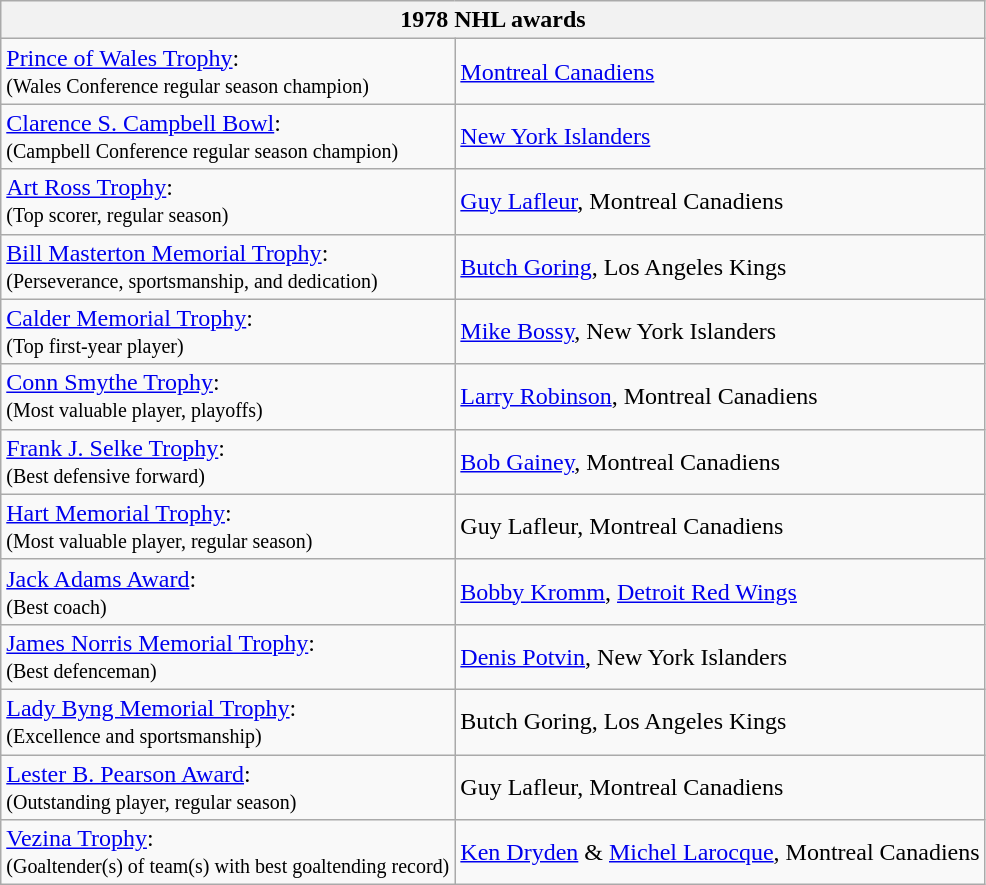<table class="wikitable">
<tr>
<th bgcolor="#DDDDDD" colspan="2">1978 NHL awards</th>
</tr>
<tr>
<td><a href='#'>Prince of Wales Trophy</a>:<br><small>(Wales Conference regular season champion)</small></td>
<td><a href='#'>Montreal Canadiens</a></td>
</tr>
<tr>
<td><a href='#'>Clarence S. Campbell Bowl</a>:<br><small>(Campbell Conference regular season champion)</small></td>
<td><a href='#'>New York Islanders</a></td>
</tr>
<tr>
<td><a href='#'>Art Ross Trophy</a>:<br><small>(Top scorer, regular season)</small></td>
<td><a href='#'>Guy Lafleur</a>, Montreal Canadiens</td>
</tr>
<tr>
<td><a href='#'>Bill Masterton Memorial Trophy</a>:<br><small>(Perseverance, sportsmanship, and dedication)</small></td>
<td><a href='#'>Butch Goring</a>, Los Angeles Kings</td>
</tr>
<tr>
<td><a href='#'>Calder Memorial Trophy</a>:<br><small>(Top first-year player)</small></td>
<td><a href='#'>Mike Bossy</a>, New York Islanders</td>
</tr>
<tr>
<td><a href='#'>Conn Smythe Trophy</a>:<br><small>(Most valuable player, playoffs)</small></td>
<td><a href='#'>Larry Robinson</a>, Montreal Canadiens</td>
</tr>
<tr>
<td><a href='#'>Frank J. Selke Trophy</a>:<br><small>(Best defensive forward)</small></td>
<td><a href='#'>Bob Gainey</a>, Montreal Canadiens</td>
</tr>
<tr>
<td><a href='#'>Hart Memorial Trophy</a>:<br><small>(Most valuable player, regular season)</small></td>
<td>Guy Lafleur, Montreal Canadiens</td>
</tr>
<tr>
<td><a href='#'>Jack Adams Award</a>:<br><small>(Best coach)</small></td>
<td><a href='#'>Bobby Kromm</a>, <a href='#'>Detroit Red Wings</a></td>
</tr>
<tr>
<td><a href='#'>James Norris Memorial Trophy</a>:<br><small>(Best defenceman)</small></td>
<td><a href='#'>Denis Potvin</a>, New York Islanders</td>
</tr>
<tr>
<td><a href='#'>Lady Byng Memorial Trophy</a>:<br><small>(Excellence and sportsmanship)</small></td>
<td>Butch Goring, Los Angeles Kings</td>
</tr>
<tr>
<td><a href='#'>Lester B. Pearson Award</a>:<br><small>(Outstanding player, regular season)</small></td>
<td>Guy Lafleur, Montreal Canadiens</td>
</tr>
<tr>
<td><a href='#'>Vezina Trophy</a>:<br><small>(Goaltender(s) of team(s) with best goaltending record)</small></td>
<td><a href='#'>Ken Dryden</a> & <a href='#'>Michel Larocque</a>, Montreal Canadiens</td>
</tr>
</table>
